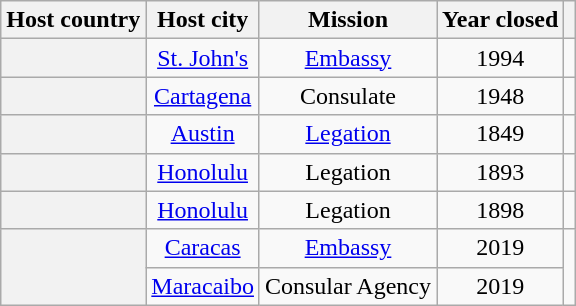<table class="wikitable plainrowheaders" style="text-align:center;">
<tr>
<th scope="col">Host country</th>
<th scope="col">Host city</th>
<th scope="col">Mission</th>
<th scope="col">Year closed</th>
<th scope="col"></th>
</tr>
<tr>
<th scope="row"></th>
<td><a href='#'>St. John's</a></td>
<td><a href='#'>Embassy</a></td>
<td>1994</td>
<td></td>
</tr>
<tr>
<th scope="row"></th>
<td><a href='#'>Cartagena</a></td>
<td>Consulate</td>
<td>1948</td>
<td></td>
</tr>
<tr>
<th scope="row"></th>
<td><a href='#'>Austin</a></td>
<td><a href='#'>Legation</a></td>
<td>1849</td>
<td></td>
</tr>
<tr>
<th scope="row"></th>
<td><a href='#'>Honolulu</a></td>
<td>Legation</td>
<td>1893</td>
<td></td>
</tr>
<tr>
<th scope="row"></th>
<td><a href='#'>Honolulu</a></td>
<td>Legation</td>
<td>1898</td>
<td></td>
</tr>
<tr>
<th rowspan="2" scope="row"></th>
<td><a href='#'>Caracas</a></td>
<td><a href='#'>Embassy</a></td>
<td>2019</td>
<td rowspan="2" Temporary></td>
</tr>
<tr>
<td><a href='#'>Maracaibo</a></td>
<td>Consular Agency</td>
<td>2019</td>
</tr>
</table>
